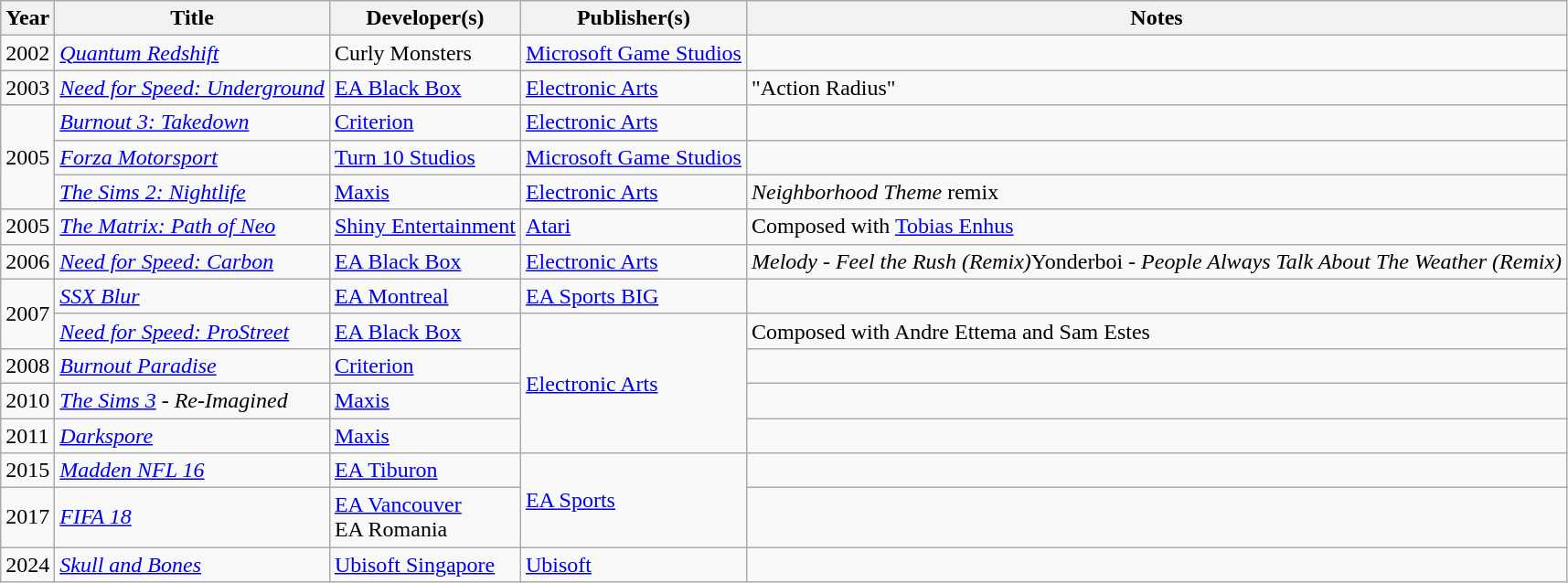<table class="wikitable sortable">
<tr>
<th>Year</th>
<th>Title</th>
<th>Developer(s)</th>
<th>Publisher(s)</th>
<th>Notes</th>
</tr>
<tr>
<td>2002</td>
<td><em><a href='#'>Quantum Redshift</a></em></td>
<td>Curly Monsters</td>
<td><a href='#'>Microsoft Game Studios</a></td>
<td></td>
</tr>
<tr>
<td>2003</td>
<td><em><a href='#'>Need for Speed: Underground</a></em></td>
<td><a href='#'>EA Black Box</a></td>
<td><a href='#'>Electronic Arts</a></td>
<td>"Action Radius"</td>
</tr>
<tr>
<td rowspan="3">2005</td>
<td><em><a href='#'>Burnout 3: Takedown</a></em></td>
<td><a href='#'>Criterion</a></td>
<td><a href='#'>Electronic Arts</a></td>
<td></td>
</tr>
<tr>
<td><em><a href='#'>Forza Motorsport</a></em></td>
<td><a href='#'>Turn 10 Studios</a></td>
<td Microsoft Game Studios><a href='#'>Microsoft Game Studios</a></td>
<td></td>
</tr>
<tr>
<td><em><a href='#'>The Sims 2: Nightlife</a></em></td>
<td><a href='#'>Maxis</a></td>
<td><a href='#'>Electronic Arts</a></td>
<td><em>Neighborhood Theme</em> remix</td>
</tr>
<tr>
<td>2005</td>
<td><em><a href='#'>The Matrix: Path of Neo</a></em></td>
<td><a href='#'>Shiny Entertainment</a></td>
<td><a href='#'>Atari</a></td>
<td>Composed with <a href='#'>Tobias Enhus</a></td>
</tr>
<tr>
<td>2006</td>
<td><em><a href='#'>Need for Speed: Carbon</a></em></td>
<td><a href='#'>EA Black Box</a></td>
<td><a href='#'>Electronic Arts</a></td>
<td><em>Melody - Feel the Rush (Remix)</em>Yonderboi - <em>People Always Talk About The Weather (Remix)</em></td>
</tr>
<tr>
<td rowspan="2">2007</td>
<td><em><a href='#'>SSX Blur</a></em></td>
<td><a href='#'>EA Montreal</a></td>
<td><a href='#'>EA Sports BIG</a></td>
<td></td>
</tr>
<tr>
<td><em><a href='#'>Need for Speed: ProStreet</a></em></td>
<td><a href='#'>EA Black Box</a></td>
<td rowspan="4"><a href='#'>Electronic Arts</a></td>
<td>Composed with Andre Ettema and Sam Estes</td>
</tr>
<tr>
<td>2008</td>
<td><em><a href='#'>Burnout Paradise</a></em></td>
<td><a href='#'>Criterion</a></td>
<td></td>
</tr>
<tr>
<td>2010</td>
<td><em><a href='#'>The Sims 3</a> - Re-Imagined</em></td>
<td><a href='#'>Maxis</a></td>
<td></td>
</tr>
<tr>
<td>2011</td>
<td><em><a href='#'>Darkspore</a></em></td>
<td><a href='#'>Maxis</a></td>
<td></td>
</tr>
<tr>
<td>2015</td>
<td><em><a href='#'>Madden NFL 16</a></em></td>
<td><a href='#'>EA Tiburon</a></td>
<td rowspan="2"><a href='#'>EA Sports</a></td>
<td></td>
</tr>
<tr>
<td>2017</td>
<td><em><a href='#'>FIFA 18</a></em></td>
<td><a href='#'>EA Vancouver</a><br>EA Romania</td>
<td></td>
</tr>
<tr>
<td>2024</td>
<td><em><a href='#'>Skull and Bones</a></em></td>
<td><a href='#'>Ubisoft Singapore</a></td>
<td><a href='#'>Ubisoft</a></td>
<td></td>
</tr>
</table>
